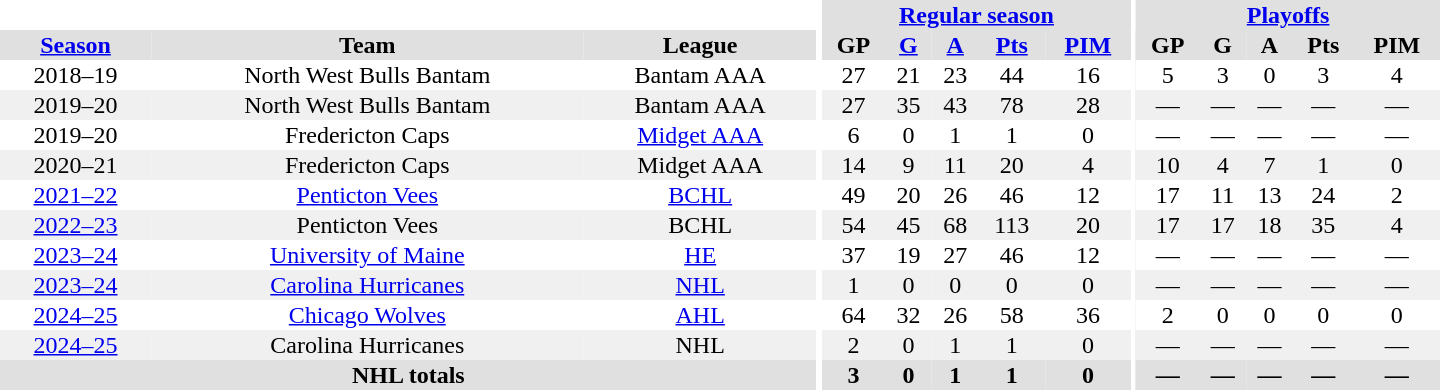<table border="0" cellpadding="1" cellspacing="0" style="text-align:center; width:60em;">
<tr bgcolor="#e0e0e0">
<th colspan="3" bgcolor="#ffffff"></th>
<th rowspan="100" bgcolor="#ffffff"></th>
<th colspan="5"><a href='#'>Regular season</a></th>
<th rowspan="100" bgcolor="#ffffff"></th>
<th colspan="5"><a href='#'>Playoffs</a></th>
</tr>
<tr bgcolor="#e0e0e0">
<th><a href='#'>Season</a></th>
<th>Team</th>
<th>League</th>
<th>GP</th>
<th><a href='#'>G</a></th>
<th><a href='#'>A</a></th>
<th><a href='#'>Pts</a></th>
<th><a href='#'>PIM</a></th>
<th>GP</th>
<th>G</th>
<th>A</th>
<th>Pts</th>
<th>PIM</th>
</tr>
<tr>
<td>2018–19</td>
<td>North West Bulls Bantam</td>
<td>Bantam AAA</td>
<td>27</td>
<td>21</td>
<td>23</td>
<td>44</td>
<td>16</td>
<td>5</td>
<td>3</td>
<td>0</td>
<td>3</td>
<td>4</td>
</tr>
<tr bgcolor="#f0f0f0">
<td>2019–20</td>
<td>North West Bulls Bantam</td>
<td>Bantam AAA</td>
<td>27</td>
<td>35</td>
<td>43</td>
<td>78</td>
<td>28</td>
<td>—</td>
<td>—</td>
<td>—</td>
<td>—</td>
<td>—</td>
</tr>
<tr>
<td>2019–20</td>
<td>Fredericton Caps</td>
<td><a href='#'>Midget AAA</a></td>
<td>6</td>
<td>0</td>
<td>1</td>
<td>1</td>
<td>0</td>
<td>—</td>
<td>—</td>
<td>—</td>
<td>—</td>
<td>—</td>
</tr>
<tr bgcolor="#f0f0f0">
<td>2020–21</td>
<td>Fredericton Caps</td>
<td>Midget AAA</td>
<td>14</td>
<td>9</td>
<td>11</td>
<td>20</td>
<td>4</td>
<td>10</td>
<td>4</td>
<td>7</td>
<td>1</td>
<td>0</td>
</tr>
<tr>
<td><a href='#'>2021–22</a></td>
<td><a href='#'>Penticton Vees</a></td>
<td><a href='#'>BCHL</a></td>
<td>49</td>
<td>20</td>
<td>26</td>
<td>46</td>
<td>12</td>
<td>17</td>
<td>11</td>
<td>13</td>
<td>24</td>
<td>2</td>
</tr>
<tr bgcolor="#f0f0f0">
<td><a href='#'>2022–23</a></td>
<td>Penticton Vees</td>
<td>BCHL</td>
<td>54</td>
<td>45</td>
<td>68</td>
<td>113</td>
<td>20</td>
<td>17</td>
<td>17</td>
<td>18</td>
<td>35</td>
<td>4</td>
</tr>
<tr>
<td><a href='#'>2023–24</a></td>
<td><a href='#'>University of Maine</a></td>
<td><a href='#'>HE</a></td>
<td>37</td>
<td>19</td>
<td>27</td>
<td>46</td>
<td>12</td>
<td>—</td>
<td>—</td>
<td>—</td>
<td>—</td>
<td>—</td>
</tr>
<tr bgcolor="#f0f0f0">
<td><a href='#'>2023–24</a></td>
<td><a href='#'>Carolina Hurricanes</a></td>
<td><a href='#'>NHL</a></td>
<td>1</td>
<td>0</td>
<td>0</td>
<td>0</td>
<td>0</td>
<td>—</td>
<td>—</td>
<td>—</td>
<td>—</td>
<td>—</td>
</tr>
<tr>
<td><a href='#'>2024–25</a></td>
<td><a href='#'>Chicago Wolves</a></td>
<td><a href='#'>AHL</a></td>
<td>64</td>
<td>32</td>
<td>26</td>
<td>58</td>
<td>36</td>
<td>2</td>
<td>0</td>
<td>0</td>
<td>0</td>
<td>0</td>
</tr>
<tr bgcolor="#f0f0f0">
<td><a href='#'>2024–25</a></td>
<td>Carolina Hurricanes</td>
<td>NHL</td>
<td>2</td>
<td>0</td>
<td>1</td>
<td>1</td>
<td>0</td>
<td>—</td>
<td>—</td>
<td>—</td>
<td>—</td>
<td>—</td>
</tr>
<tr bgcolor="#e0e0e0">
<th colspan="3">NHL totals</th>
<th>3</th>
<th>0</th>
<th>1</th>
<th>1</th>
<th>0</th>
<th>—</th>
<th>—</th>
<th>—</th>
<th>—</th>
<th>—</th>
</tr>
</table>
